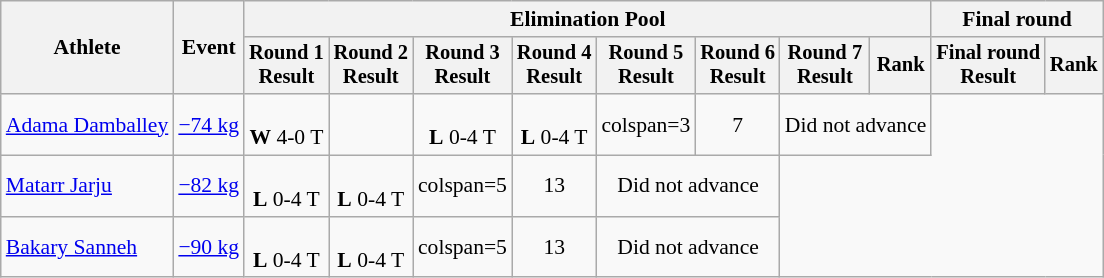<table class="wikitable" style="font-size:90%">
<tr>
<th rowspan="2">Athlete</th>
<th rowspan="2">Event</th>
<th colspan=8>Elimination Pool</th>
<th colspan=2>Final round</th>
</tr>
<tr style="font-size: 95%">
<th>Round 1<br>Result</th>
<th>Round 2<br>Result</th>
<th>Round 3<br>Result</th>
<th>Round 4<br>Result</th>
<th>Round 5<br>Result</th>
<th>Round 6<br>Result</th>
<th>Round 7<br>Result</th>
<th>Rank</th>
<th>Final round<br>Result</th>
<th>Rank</th>
</tr>
<tr align=center>
<td align=left><a href='#'>Adama Damballey</a></td>
<td align=left><a href='#'>−74 kg</a></td>
<td><br><strong>W</strong> 4-0 T</td>
<td></td>
<td><br><strong>L</strong> 0-4 T</td>
<td><br><strong>L</strong> 0-4 T</td>
<td>colspan=3 </td>
<td>7</td>
<td colspan=2>Did not advance</td>
</tr>
<tr align=center>
<td align=left><a href='#'>Matarr Jarju</a></td>
<td align=left><a href='#'>−82 kg</a></td>
<td><br><strong>L</strong> 0-4 T</td>
<td><br><strong>L</strong> 0-4 T</td>
<td>colspan=5 </td>
<td>13</td>
<td colspan=2>Did not advance</td>
</tr>
<tr align=center>
<td align=left><a href='#'>Bakary Sanneh</a></td>
<td align=left><a href='#'>−90 kg</a></td>
<td><br><strong>L</strong> 0-4 T</td>
<td><br><strong>L</strong> 0-4 T</td>
<td>colspan=5 </td>
<td>13</td>
<td colspan=2>Did not advance</td>
</tr>
</table>
